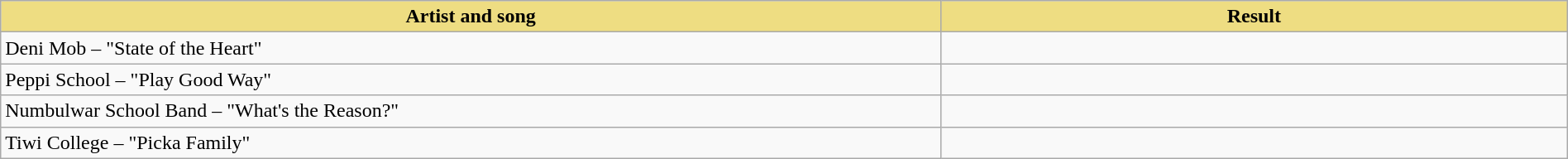<table class="wikitable" width=100%>
<tr>
<th style="width:15%;background:#EEDD82;">Artist and song</th>
<th style="width:10%;background:#EEDD82;">Result</th>
</tr>
<tr>
<td>Deni Mob – "State of the Heart"</td>
<td></td>
</tr>
<tr>
<td>Peppi School – "Play Good Way"</td>
<td></td>
</tr>
<tr>
<td>Numbulwar School Band – "What's the Reason?"</td>
<td></td>
</tr>
<tr>
<td>Tiwi College – "Picka Family"</td>
<td></td>
</tr>
</table>
